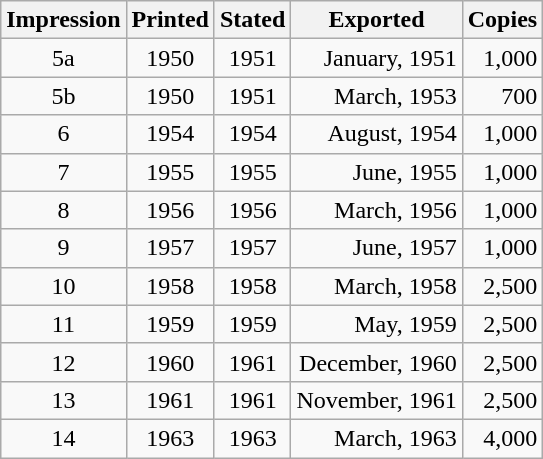<table class="wikitable">
<tr>
<th>Impression</th>
<th>Printed</th>
<th>Stated</th>
<th>Exported</th>
<th>Copies</th>
</tr>
<tr>
<td align="center">5a</td>
<td align="center">1950</td>
<td align="center">1951</td>
<td align="right">January, 1951</td>
<td align="right">1,000</td>
</tr>
<tr>
<td align="center">5b</td>
<td align="center">1950</td>
<td align="center">1951</td>
<td align="right">March, 1953</td>
<td align="right">700</td>
</tr>
<tr>
<td align="center">6</td>
<td align="center">1954</td>
<td align="center">1954</td>
<td align="right">August, 1954</td>
<td align="right">1,000</td>
</tr>
<tr>
<td align="center">7</td>
<td align="center">1955</td>
<td align="center">1955</td>
<td align="right">June, 1955</td>
<td align="right">1,000</td>
</tr>
<tr>
<td align="center">8</td>
<td align="center">1956</td>
<td align="center">1956</td>
<td align="right">March, 1956</td>
<td align="right">1,000</td>
</tr>
<tr>
<td align="center">9</td>
<td align="center">1957</td>
<td align="center">1957</td>
<td align="right">June, 1957</td>
<td align="right">1,000</td>
</tr>
<tr>
<td align="center">10</td>
<td align="center">1958</td>
<td align="center">1958</td>
<td align="right">March, 1958</td>
<td align="right">2,500</td>
</tr>
<tr>
<td align="center">11</td>
<td align="center">1959</td>
<td align="center">1959</td>
<td align="right">May, 1959</td>
<td align="right">2,500</td>
</tr>
<tr>
<td align="center">12</td>
<td align="center">1960</td>
<td align="center">1961</td>
<td align="right">December, 1960</td>
<td align="right">2,500</td>
</tr>
<tr>
<td align="center">13</td>
<td align="center">1961</td>
<td align="center">1961</td>
<td align="right">November, 1961</td>
<td align="right">2,500</td>
</tr>
<tr>
<td align="center">14</td>
<td align="center">1963</td>
<td align="center">1963</td>
<td align="right">March, 1963</td>
<td align="right">4,000</td>
</tr>
</table>
